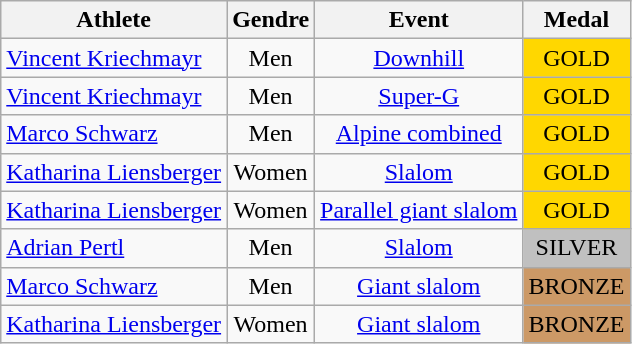<table class="wikitable" style="width:; font-size:100%; text-align:center;">
<tr>
<th>Athlete</th>
<th>Gendre</th>
<th>Event</th>
<th>Medal</th>
</tr>
<tr>
<td align=left><a href='#'>Vincent Kriechmayr</a></td>
<td>Men</td>
<td><a href='#'>Downhill</a></td>
<td bgcolor=gold>GOLD</td>
</tr>
<tr>
<td align=left><a href='#'>Vincent Kriechmayr</a></td>
<td>Men</td>
<td><a href='#'>Super-G</a></td>
<td bgcolor=gold>GOLD</td>
</tr>
<tr>
<td align=left><a href='#'>Marco Schwarz</a></td>
<td>Men</td>
<td><a href='#'>Alpine combined</a></td>
<td bgcolor=gold>GOLD</td>
</tr>
<tr>
<td align=left><a href='#'>Katharina Liensberger</a></td>
<td>Women</td>
<td><a href='#'>Slalom</a></td>
<td bgcolor=gold>GOLD</td>
</tr>
<tr>
<td align=left><a href='#'>Katharina Liensberger</a></td>
<td>Women</td>
<td><a href='#'>Parallel giant slalom</a></td>
<td bgcolor=gold>GOLD</td>
</tr>
<tr>
<td align=left><a href='#'>Adrian Pertl</a></td>
<td>Men</td>
<td><a href='#'>Slalom</a></td>
<td bgcolor=silver>SILVER</td>
</tr>
<tr>
<td align=left><a href='#'>Marco Schwarz</a></td>
<td>Men</td>
<td><a href='#'>Giant slalom</a></td>
<td bgcolor=cc9966>BRONZE</td>
</tr>
<tr>
<td align=left><a href='#'>Katharina Liensberger</a></td>
<td>Women</td>
<td><a href='#'>Giant slalom</a></td>
<td bgcolor=cc9966>BRONZE</td>
</tr>
</table>
